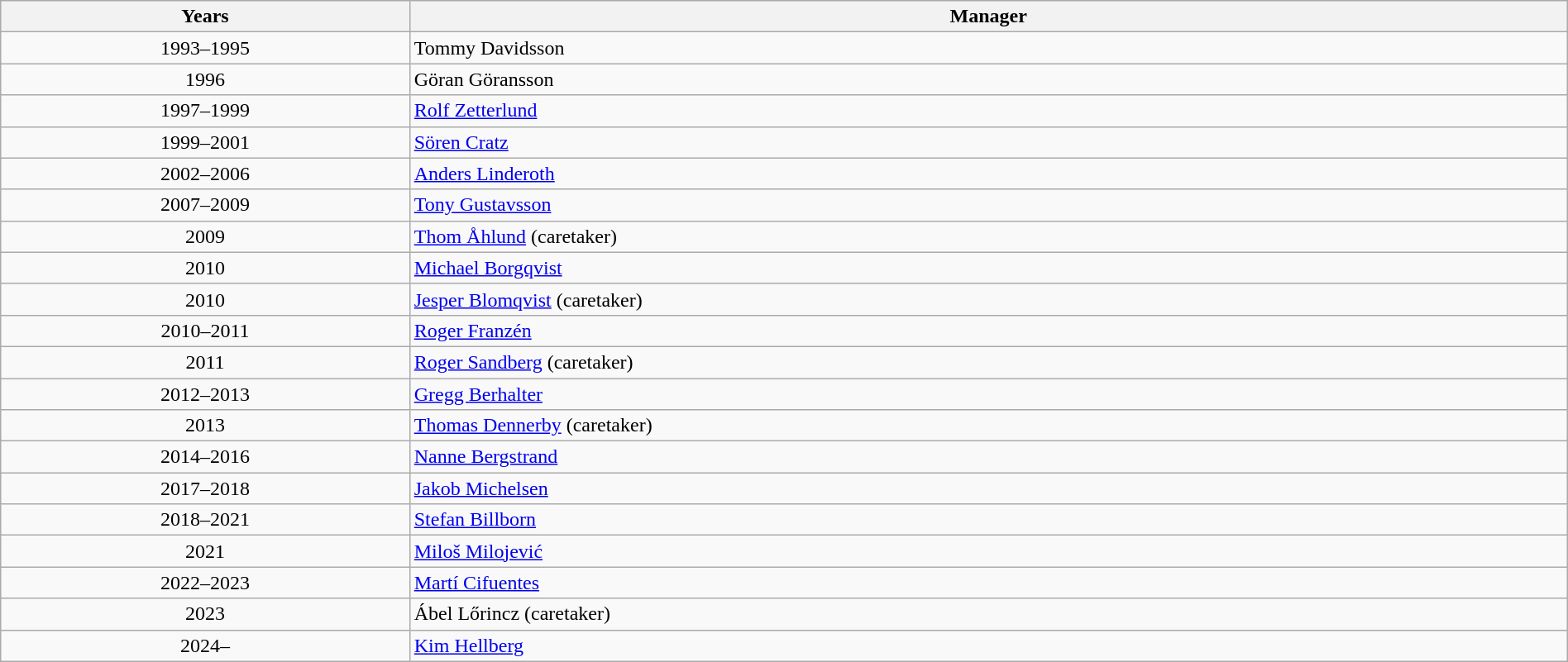<table class="wikitable" style="width:100%;">
<tr>
<th style="width:5em">Years</th>
<th style="width:15em">Manager</th>
</tr>
<tr>
<td align=center>1993–1995</td>
<td> Tommy Davidsson</td>
</tr>
<tr>
<td align=center>1996</td>
<td> Göran Göransson</td>
</tr>
<tr>
<td align=center>1997–1999</td>
<td> <a href='#'>Rolf Zetterlund</a></td>
</tr>
<tr>
<td align=center>1999–2001</td>
<td> <a href='#'>Sören Cratz</a></td>
</tr>
<tr>
<td align=center>2002–2006</td>
<td> <a href='#'>Anders Linderoth</a></td>
</tr>
<tr>
<td align=center>2007–2009</td>
<td> <a href='#'>Tony Gustavsson</a></td>
</tr>
<tr>
<td align=center>2009</td>
<td> <a href='#'>Thom Åhlund</a> (caretaker)</td>
</tr>
<tr>
<td align=center>2010</td>
<td> <a href='#'>Michael Borgqvist</a></td>
</tr>
<tr>
<td align=center>2010</td>
<td> <a href='#'>Jesper Blomqvist</a> (caretaker)</td>
</tr>
<tr>
<td align=center>2010–2011</td>
<td> <a href='#'>Roger Franzén</a></td>
</tr>
<tr>
<td align=center>2011</td>
<td> <a href='#'>Roger Sandberg</a> (caretaker)</td>
</tr>
<tr>
<td align=center>2012–2013</td>
<td> <a href='#'>Gregg Berhalter</a></td>
</tr>
<tr>
<td align=center>2013</td>
<td> <a href='#'>Thomas Dennerby</a> (caretaker)</td>
</tr>
<tr>
<td align=center>2014–2016</td>
<td> <a href='#'>Nanne Bergstrand</a></td>
</tr>
<tr>
<td align=center>2017–2018</td>
<td> <a href='#'>Jakob Michelsen</a></td>
</tr>
<tr>
<td align=center>2018–2021</td>
<td> <a href='#'>Stefan Billborn</a></td>
</tr>
<tr>
<td align=center>2021</td>
<td> <a href='#'>Miloš Milojević</a></td>
</tr>
<tr>
<td align=center>2022–2023</td>
<td> <a href='#'>Martí Cifuentes</a></td>
</tr>
<tr>
<td align=center>2023</td>
<td> Ábel Lőrincz (caretaker)</td>
</tr>
<tr>
<td align=center>2024–</td>
<td> <a href='#'>Kim Hellberg</a></td>
</tr>
</table>
